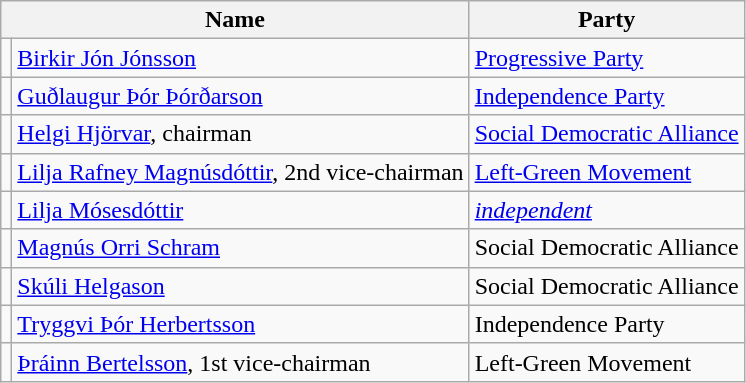<table class="sortable wikitable">
<tr>
<th colspan="2">Name</th>
<th>Party</th>
</tr>
<tr>
<td></td>
<td><a href='#'>Birkir Jón Jónsson</a></td>
<td><a href='#'>Progressive Party</a></td>
</tr>
<tr>
<td></td>
<td><a href='#'>Guðlaugur Þór Þórðarson</a></td>
<td><a href='#'>Independence Party</a></td>
</tr>
<tr>
<td></td>
<td><a href='#'>Helgi Hjörvar</a>, chairman</td>
<td><a href='#'>Social Democratic Alliance</a></td>
</tr>
<tr>
<td></td>
<td><a href='#'>Lilja Rafney Magnúsdóttir</a>, 2nd vice-chairman</td>
<td><a href='#'>Left-Green Movement</a></td>
</tr>
<tr>
<td></td>
<td><a href='#'>Lilja Mósesdóttir</a></td>
<td><em><a href='#'>independent</a></em></td>
</tr>
<tr>
<td></td>
<td><a href='#'>Magnús Orri Schram</a></td>
<td>Social Democratic Alliance</td>
</tr>
<tr>
<td></td>
<td><a href='#'>Skúli Helgason</a></td>
<td>Social Democratic Alliance</td>
</tr>
<tr>
<td></td>
<td><a href='#'>Tryggvi Þór Herbertsson</a></td>
<td>Independence Party</td>
</tr>
<tr>
<td></td>
<td><a href='#'>Þráinn Bertelsson</a>, 1st vice-chairman</td>
<td>Left-Green Movement</td>
</tr>
</table>
